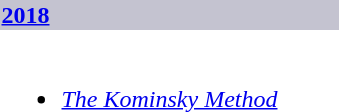<table class="collapsible collapsed">
<tr>
<th style="width:14em; background:#C4C3D0; text-align:left"><a href='#'>2018</a></th>
</tr>
<tr>
<td colspan=2><br><ul><li><em><a href='#'>The Kominsky Method</a></em></li></ul></td>
</tr>
</table>
